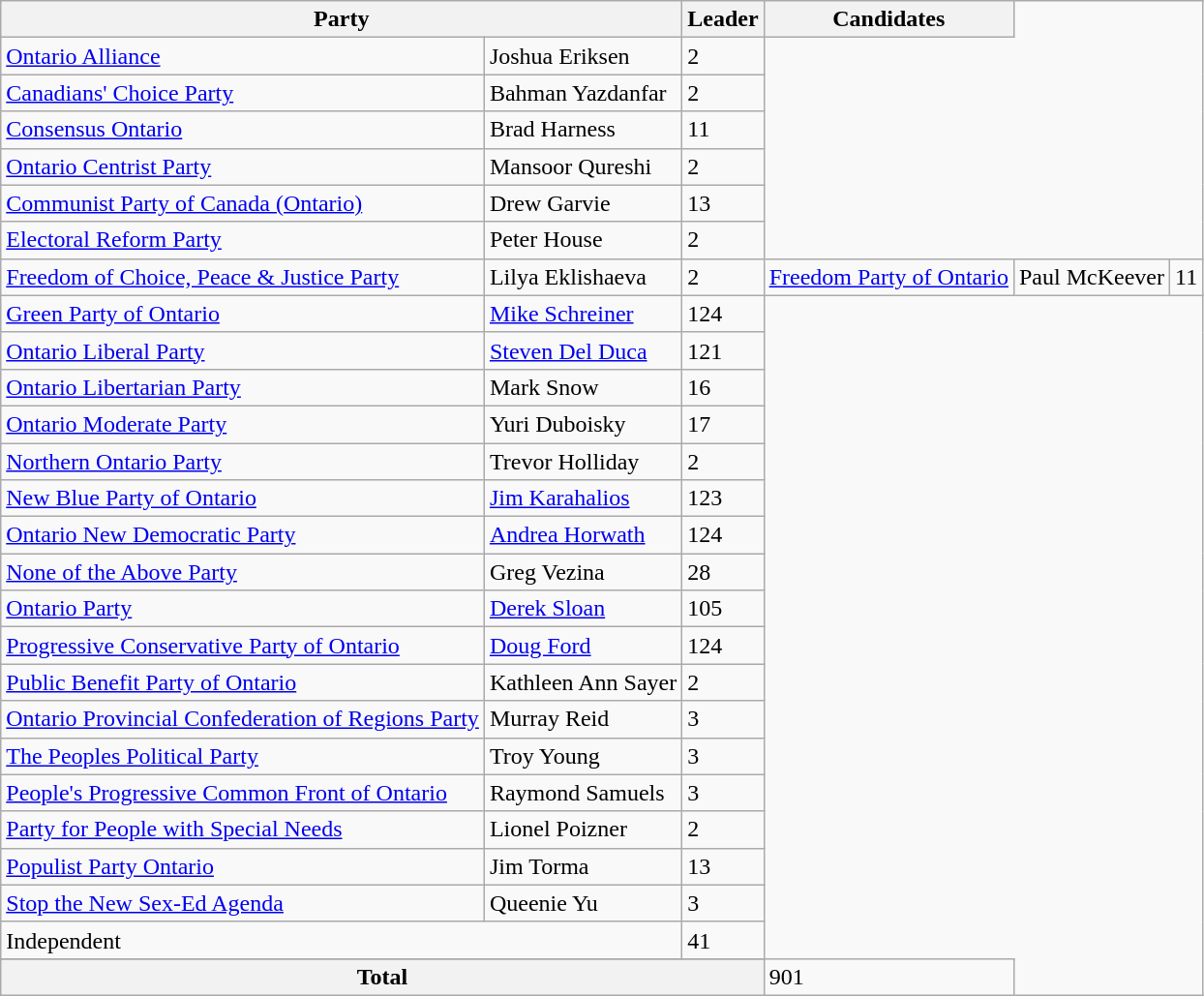<table class="wikitable sortable">
<tr>
<th colspan="2">Party</th>
<th>Leader</th>
<th>Candidates</th>
</tr>
<tr>
<td><a href='#'>Ontario Alliance</a></td>
<td>Joshua Eriksen</td>
<td>2</td>
</tr>
<tr>
<td><a href='#'>Canadians' Choice Party</a></td>
<td>Bahman Yazdanfar</td>
<td>2</td>
</tr>
<tr>
<td><a href='#'>Consensus Ontario</a></td>
<td>Brad Harness</td>
<td>11</td>
</tr>
<tr>
<td><a href='#'>Ontario Centrist Party</a></td>
<td>Mansoor Qureshi</td>
<td>2</td>
</tr>
<tr>
<td><a href='#'>Communist Party of Canada (Ontario)</a></td>
<td>Drew Garvie</td>
<td>13</td>
</tr>
<tr>
<td><a href='#'>Electoral Reform Party</a></td>
<td>Peter House</td>
<td>2</td>
</tr>
<tr>
<td><a href='#'>Freedom of Choice, Peace & Justice Party</a></td>
<td>Lilya Eklishaeva</td>
<td>2<br></td>
<td><a href='#'>Freedom Party of Ontario</a></td>
<td>Paul McKeever</td>
<td>11</td>
</tr>
<tr>
<td><a href='#'>Green Party of Ontario</a></td>
<td><a href='#'>Mike Schreiner</a></td>
<td>124</td>
</tr>
<tr>
<td><a href='#'>Ontario Liberal Party</a></td>
<td><a href='#'>Steven Del Duca</a></td>
<td>121 </td>
</tr>
<tr>
<td><a href='#'>Ontario Libertarian Party</a></td>
<td>Mark Snow</td>
<td>16</td>
</tr>
<tr>
<td><a href='#'>Ontario Moderate Party</a></td>
<td>Yuri Duboisky</td>
<td>17</td>
</tr>
<tr>
<td><a href='#'>Northern Ontario Party</a></td>
<td>Trevor Holliday</td>
<td>2</td>
</tr>
<tr>
<td><a href='#'>New Blue Party of Ontario</a></td>
<td><a href='#'>Jim Karahalios</a></td>
<td>123 </td>
</tr>
<tr>
<td><a href='#'>Ontario New Democratic Party</a></td>
<td><a href='#'>Andrea Horwath</a></td>
<td>124</td>
</tr>
<tr>
<td><a href='#'>None of the Above Party</a></td>
<td>Greg Vezina</td>
<td>28</td>
</tr>
<tr>
<td><a href='#'>Ontario Party</a></td>
<td><a href='#'>Derek Sloan</a></td>
<td>105</td>
</tr>
<tr>
<td><a href='#'>Progressive Conservative Party of Ontario</a></td>
<td><a href='#'>Doug Ford</a></td>
<td>124</td>
</tr>
<tr>
<td><a href='#'>Public Benefit Party of Ontario</a></td>
<td>Kathleen Ann Sayer</td>
<td>2</td>
</tr>
<tr>
<td><a href='#'>Ontario Provincial Confederation of Regions Party</a></td>
<td>Murray Reid</td>
<td>3</td>
</tr>
<tr>
<td><a href='#'>The Peoples Political Party</a></td>
<td>Troy Young</td>
<td>3</td>
</tr>
<tr>
<td><a href='#'>People's Progressive Common Front of Ontario</a></td>
<td>Raymond Samuels</td>
<td>3</td>
</tr>
<tr>
<td><a href='#'>Party for People with Special Needs</a></td>
<td>Lionel Poizner</td>
<td>2</td>
</tr>
<tr>
<td><a href='#'>Populist Party Ontario</a></td>
<td>Jim Torma</td>
<td>13</td>
</tr>
<tr>
<td><a href='#'>Stop the New Sex-Ed Agenda</a></td>
<td>Queenie Yu</td>
<td>3</td>
</tr>
<tr>
<td colspan="2">Independent</td>
<td>41</td>
</tr>
<tr>
</tr>
<tr class="sortbottom">
<th colspan="3"><strong>Total</strong></th>
<td>901</td>
</tr>
</table>
